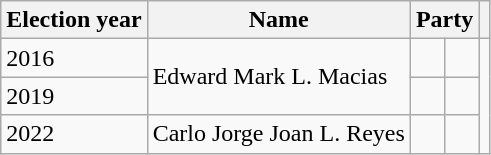<table class="wikitable">
<tr>
<th>Election year</th>
<th>Name</th>
<th colspan="2">Party</th>
<th></th>
</tr>
<tr>
<td>2016</td>
<td rowspan="2">Edward Mark L. Macias</td>
<td></td>
<td></td>
</tr>
<tr>
<td>2019</td>
<td></td>
<td></td>
</tr>
<tr>
<td>2022</td>
<td>Carlo Jorge Joan L. Reyes</td>
<td></td>
<td></td>
</tr>
</table>
